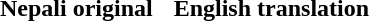<table cellpadding="6">
<tr>
<th>Nepali original</th>
<th>English translation</th>
</tr>
<tr style="vertical-align:top;text-align:center;white-space:nowrap;">
<td></td>
<td></td>
</tr>
</table>
